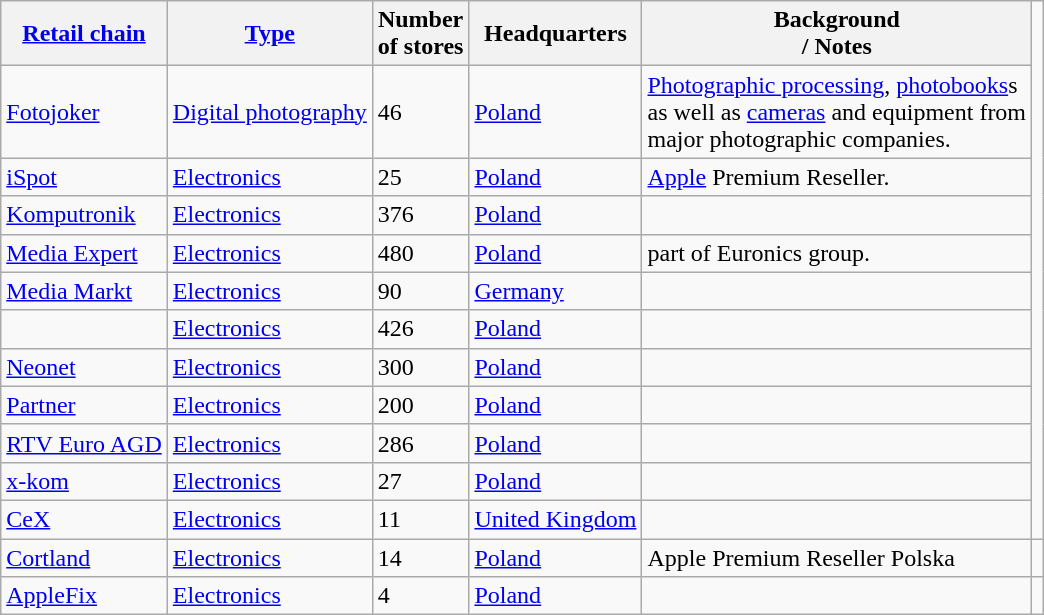<table class="wikitable sortable">
<tr>
<th><a href='#'>Retail chain</a></th>
<th><a href='#'>Type</a></th>
<th>Number<br>of stores</th>
<th>Headquarters</th>
<th class="unsortable">Background<br>/ Notes</th>
</tr>
<tr>
<td><a href='#'>Fotojoker</a></td>
<td><a href='#'>Digital photography</a></td>
<td>46</td>
<td><a href='#'>Poland</a></td>
<td><a href='#'>Photographic processing</a>, <a href='#'>photobooks</a>s<br> as well as <a href='#'>cameras</a> and equipment from<br> major photographic companies.</td>
</tr>
<tr>
<td><a href='#'>iSpot</a></td>
<td><a href='#'>Electronics</a></td>
<td>25</td>
<td><a href='#'>Poland</a></td>
<td><a href='#'>Apple</a> Premium Reseller.</td>
</tr>
<tr>
<td><a href='#'>Komputronik</a></td>
<td><a href='#'>Electronics</a></td>
<td>376</td>
<td><a href='#'>Poland</a></td>
<td></td>
</tr>
<tr>
<td><a href='#'>Media Expert</a></td>
<td><a href='#'>Electronics</a></td>
<td>480</td>
<td><a href='#'>Poland</a></td>
<td>part of Euronics group.</td>
</tr>
<tr>
<td><a href='#'>Media Markt</a></td>
<td><a href='#'>Electronics</a></td>
<td>90</td>
<td><a href='#'>Germany</a></td>
<td></td>
</tr>
<tr>
<td></td>
<td><a href='#'>Electronics</a></td>
<td>426</td>
<td><a href='#'>Poland</a></td>
<td></td>
</tr>
<tr>
<td><a href='#'>Neonet</a></td>
<td><a href='#'>Electronics</a></td>
<td>300</td>
<td><a href='#'>Poland</a></td>
<td></td>
</tr>
<tr>
<td><a href='#'>Partner</a></td>
<td><a href='#'>Electronics</a></td>
<td>200</td>
<td><a href='#'>Poland</a></td>
<td></td>
</tr>
<tr>
<td><a href='#'>RTV Euro AGD</a></td>
<td><a href='#'>Electronics</a></td>
<td>286</td>
<td><a href='#'>Poland</a></td>
<td></td>
</tr>
<tr>
<td><a href='#'>x-kom</a></td>
<td><a href='#'>Electronics</a></td>
<td>27</td>
<td><a href='#'>Poland</a></td>
<td></td>
</tr>
<tr>
<td><a href='#'>CeX</a></td>
<td><a href='#'>Electronics</a></td>
<td>11</td>
<td><a href='#'>United Kingdom</a></td>
<td></td>
</tr>
<tr>
<td><a href='#'>Cortland</a></td>
<td><a href='#'>Electronics</a></td>
<td>14</td>
<td><a href='#'>Poland</a></td>
<td>Apple Premium Reseller Polska</td>
<td></td>
</tr>
<tr>
<td><a href='#'>AppleFix</a></td>
<td><a href='#'>Electronics</a></td>
<td>4</td>
<td><a href='#'>Poland</a></td>
<td></td>
</tr>
</table>
